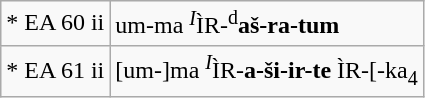<table class="wikitable">
<tr>
<td>* EA 60 ii</td>
<td>um-ma <em><sup>I</sup></em>ÌR-<sup>d</sup><strong>aš-ra-tum</strong></td>
</tr>
<tr>
<td>* EA 61 ii</td>
<td>[um-]ma <em><sup>I</sup></em>ÌR-<strong>a-ši-ir-te</strong> ÌR-[-ka<sub>4</sub></td>
</tr>
</table>
